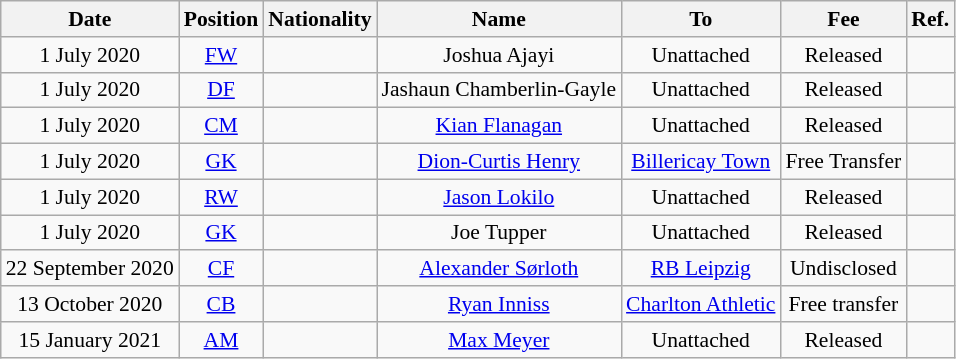<table class="wikitable" style="text-align:center; font-size:90%;">
<tr>
<th width:120px;">Date</th>
<th width:50px;">Position</th>
<th width:50px;">Nationality</th>
<th width:170px;">Name</th>
<th width:200px;">To</th>
<th width:110px;">Fee</th>
<th width:25px;">Ref.</th>
</tr>
<tr>
<td>1 July 2020</td>
<td><a href='#'>FW</a></td>
<td></td>
<td>Joshua Ajayi</td>
<td> Unattached </td>
<td>Released</td>
<td></td>
</tr>
<tr>
<td>1 July 2020</td>
<td><a href='#'>DF</a></td>
<td></td>
<td>Jashaun Chamberlin-Gayle</td>
<td> Unattached</td>
<td>Released</td>
<td></td>
</tr>
<tr>
<td>1 July 2020</td>
<td><a href='#'>CM</a></td>
<td></td>
<td><a href='#'>Kian Flanagan</a></td>
<td> Unattached </td>
<td>Released</td>
<td></td>
</tr>
<tr>
<td>1 July 2020</td>
<td><a href='#'>GK</a></td>
<td></td>
<td><a href='#'>Dion-Curtis Henry</a></td>
<td> <a href='#'>Billericay Town</a></td>
<td>Free Transfer</td>
<td></td>
</tr>
<tr>
<td>1 July 2020</td>
<td><a href='#'>RW</a></td>
<td></td>
<td><a href='#'>Jason Lokilo</a></td>
<td> Unattached </td>
<td>Released</td>
<td></td>
</tr>
<tr>
<td>1 July 2020</td>
<td><a href='#'>GK</a></td>
<td></td>
<td>Joe Tupper</td>
<td> Unattached </td>
<td>Released</td>
<td></td>
</tr>
<tr>
<td>22 September 2020</td>
<td><a href='#'>CF</a></td>
<td></td>
<td><a href='#'>Alexander Sørloth</a></td>
<td> <a href='#'>RB Leipzig</a></td>
<td>Undisclosed</td>
<td></td>
</tr>
<tr>
<td>13 October 2020</td>
<td><a href='#'>CB</a></td>
<td></td>
<td><a href='#'>Ryan Inniss</a></td>
<td> <a href='#'>Charlton Athletic</a></td>
<td>Free transfer</td>
<td></td>
</tr>
<tr>
<td>15 January 2021</td>
<td><a href='#'>AM</a></td>
<td></td>
<td><a href='#'>Max Meyer</a></td>
<td> Unattached </td>
<td>Released</td>
<td></td>
</tr>
</table>
